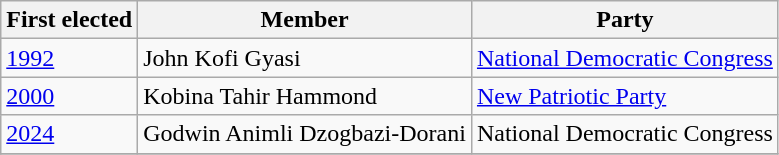<table class="wikitable">
<tr>
<th>First elected</th>
<th>Member</th>
<th>Party</th>
</tr>
<tr>
<td><a href='#'>1992</a></td>
<td>John Kofi Gyasi</td>
<td><a href='#'>National Democratic Congress</a></td>
</tr>
<tr>
<td><a href='#'>2000</a></td>
<td>Kobina Tahir Hammond</td>
<td><a href='#'>New Patriotic Party</a></td>
</tr>
<tr>
<td><a href='#'>2024</a></td>
<td>Godwin Animli Dzogbazi-Dorani</td>
<td>National Democratic Congress</td>
</tr>
<tr>
</tr>
</table>
